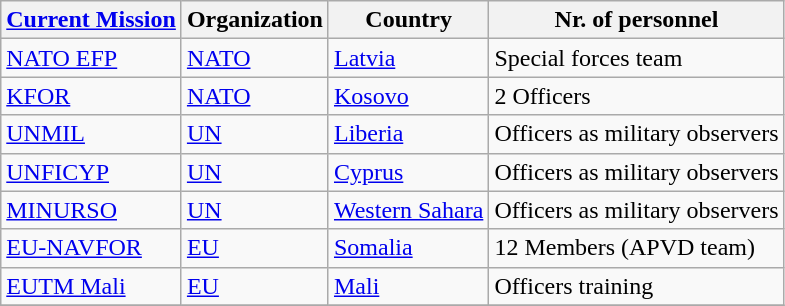<table class="wikitable">
<tr>
<th><a href='#'>Current Mission</a></th>
<th>Organization</th>
<th>Country</th>
<th>Nr. of personnel</th>
</tr>
<tr>
<td><a href='#'>NATO EFP</a></td>
<td><a href='#'>NATO</a></td>
<td><a href='#'>Latvia</a></td>
<td>Special forces team</td>
</tr>
<tr>
<td><a href='#'>KFOR</a></td>
<td><a href='#'>NATO</a></td>
<td><a href='#'>Kosovo</a></td>
<td>2 Officers</td>
</tr>
<tr>
<td><a href='#'>UNMIL</a></td>
<td><a href='#'>UN</a></td>
<td><a href='#'>Liberia</a></td>
<td>Officers as military observers</td>
</tr>
<tr>
<td><a href='#'>UNFICYP</a></td>
<td><a href='#'>UN</a></td>
<td><a href='#'>Cyprus</a></td>
<td>Officers as military observers</td>
</tr>
<tr>
<td><a href='#'>MINURSO</a></td>
<td><a href='#'>UN</a></td>
<td><a href='#'>Western Sahara</a></td>
<td>Officers as military observers</td>
</tr>
<tr>
<td><a href='#'>EU-NAVFOR</a></td>
<td><a href='#'>EU</a></td>
<td><a href='#'>Somalia</a></td>
<td>12 Members (APVD team)</td>
</tr>
<tr>
<td><a href='#'>EUTM Mali</a></td>
<td><a href='#'>EU</a></td>
<td><a href='#'>Mali</a></td>
<td>Officers training</td>
</tr>
<tr>
</tr>
</table>
